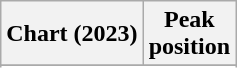<table class="wikitable sortable plainrowheaders" style="text-align:center">
<tr>
<th scope="col">Chart (2023)</th>
<th scope="col">Peak<br>position</th>
</tr>
<tr>
</tr>
<tr>
</tr>
<tr>
</tr>
<tr>
</tr>
</table>
